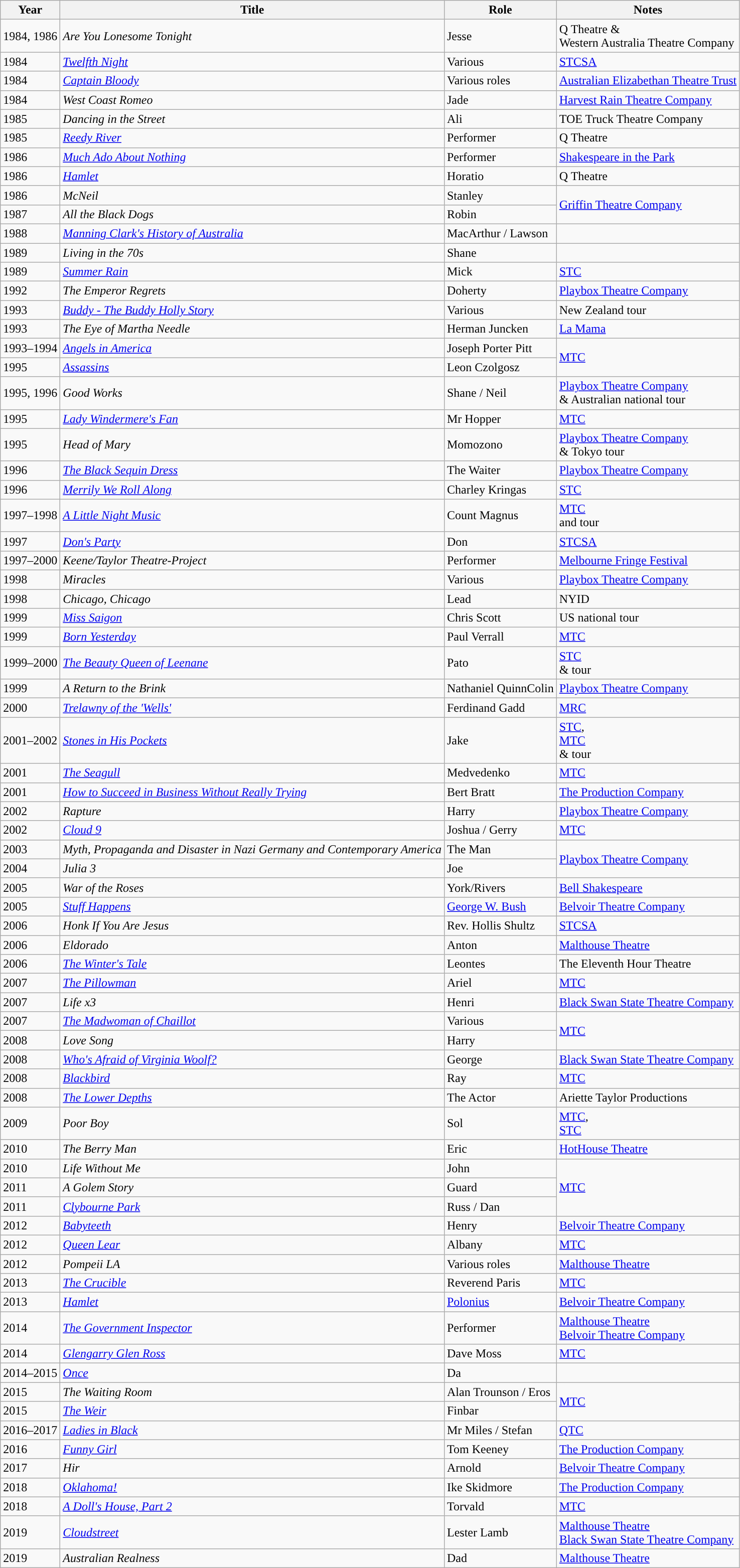<table class = "wikitable sortable">
<tr>
<th>Year</th>
<th>Title</th>
<th>Role</th>
<th>Notes</th>
</tr>
<tr>
<td>1984, 1986</td>
<td><em>Are You Lonesome Tonight</em></td>
<td>Jesse</td>
<td>Q Theatre & <br>Western Australia Theatre Company</td>
</tr>
<tr>
<td>1984</td>
<td><em><a href='#'>Twelfth Night</a></em></td>
<td>Various</td>
<td><a href='#'>STCSA</a></td>
</tr>
<tr>
<td>1984</td>
<td><em><a href='#'>Captain Bloody</a></em></td>
<td>Various roles</td>
<td><a href='#'>Australian Elizabethan Theatre Trust</a></td>
</tr>
<tr>
<td>1984</td>
<td><em>West Coast Romeo</em></td>
<td>Jade</td>
<td><a href='#'>Harvest Rain Theatre Company</a></td>
</tr>
<tr>
<td>1985</td>
<td><em>Dancing in the Street</em></td>
<td>Ali</td>
<td>TOE Truck Theatre Company</td>
</tr>
<tr>
<td>1985</td>
<td><em><a href='#'>Reedy River</a></em></td>
<td>Performer</td>
<td>Q Theatre</td>
</tr>
<tr>
<td>1986</td>
<td><em><a href='#'>Much Ado About Nothing</a></em></td>
<td>Performer</td>
<td><a href='#'>Shakespeare in the Park</a></td>
</tr>
<tr>
<td>1986</td>
<td><em><a href='#'>Hamlet</a></em></td>
<td>Horatio</td>
<td>Q Theatre</td>
</tr>
<tr>
<td>1986</td>
<td><em>McNeil</em></td>
<td>Stanley</td>
<td rowspan="2"><a href='#'>Griffin Theatre Company</a></td>
</tr>
<tr>
<td>1987</td>
<td><em>All the Black Dogs</em></td>
<td>Robin</td>
</tr>
<tr>
<td>1988</td>
<td><em><a href='#'>Manning Clark's History of Australia</a></em></td>
<td>MacArthur / Lawson</td>
<td></td>
</tr>
<tr>
<td>1989</td>
<td><em>Living in the 70s</em></td>
<td>Shane</td>
<td></td>
</tr>
<tr>
<td>1989</td>
<td><em><a href='#'>Summer Rain</a></em></td>
<td>Mick</td>
<td><a href='#'>STC</a></td>
</tr>
<tr>
<td>1992</td>
<td><em>The Emperor Regrets</em></td>
<td>Doherty</td>
<td><a href='#'>Playbox Theatre Company</a></td>
</tr>
<tr>
<td>1993</td>
<td><em><a href='#'>Buddy - The Buddy Holly Story</a></em></td>
<td>Various</td>
<td>New Zealand tour</td>
</tr>
<tr>
<td>1993</td>
<td><em>The Eye of Martha Needle</em></td>
<td>Herman Juncken</td>
<td><a href='#'>La Mama</a></td>
</tr>
<tr>
<td>1993–1994</td>
<td><em><a href='#'>Angels in America</a></em></td>
<td>Joseph Porter Pitt</td>
<td rowspan="2"><a href='#'>MTC</a></td>
</tr>
<tr>
<td>1995</td>
<td><em><a href='#'>Assassins</a></em></td>
<td>Leon Czolgosz</td>
</tr>
<tr>
<td>1995, 1996</td>
<td><em>Good Works</em></td>
<td>Shane / Neil</td>
<td><a href='#'>Playbox Theatre Company</a><br>& Australian national tour</td>
</tr>
<tr>
<td>1995</td>
<td><em><a href='#'>Lady Windermere's Fan</a></em></td>
<td>Mr Hopper</td>
<td><a href='#'>MTC</a></td>
</tr>
<tr>
<td>1995</td>
<td><em>Head of Mary</em></td>
<td>Momozono</td>
<td><a href='#'>Playbox Theatre Company</a><br>& Tokyo tour</td>
</tr>
<tr>
<td>1996</td>
<td><em><a href='#'>The Black Sequin Dress</a></em></td>
<td>The Waiter</td>
<td><a href='#'>Playbox Theatre Company</a></td>
</tr>
<tr>
<td>1996</td>
<td><em><a href='#'>Merrily We Roll Along</a></em></td>
<td>Charley Kringas</td>
<td><a href='#'>STC</a></td>
</tr>
<tr>
<td>1997–1998</td>
<td><em><a href='#'>A Little Night Music</a></em></td>
<td>Count Magnus</td>
<td><a href='#'>MTC</a><br>and tour</td>
</tr>
<tr>
<td>1997</td>
<td><em><a href='#'>Don's Party</a></em></td>
<td>Don</td>
<td><a href='#'>STCSA</a></td>
</tr>
<tr>
<td>1997–2000</td>
<td><em>Keene/Taylor Theatre-Project</em></td>
<td>Performer</td>
<td><a href='#'>Melbourne Fringe Festival</a></td>
</tr>
<tr>
<td>1998</td>
<td><em>Miracles</em></td>
<td>Various</td>
<td><a href='#'>Playbox Theatre Company</a></td>
</tr>
<tr>
<td>1998</td>
<td><em>Chicago, Chicago</em></td>
<td>Lead</td>
<td>NYID</td>
</tr>
<tr>
<td>1999</td>
<td><em><a href='#'>Miss Saigon</a></em></td>
<td>Chris Scott</td>
<td>US national tour</td>
</tr>
<tr>
<td>1999</td>
<td><em><a href='#'>Born Yesterday</a></em></td>
<td>Paul Verrall</td>
<td><a href='#'>MTC</a></td>
</tr>
<tr>
<td>1999–2000</td>
<td><em><a href='#'>The Beauty Queen of Leenane</a></em></td>
<td>Pato</td>
<td><a href='#'>STC</a><br>& tour</td>
</tr>
<tr>
<td>1999</td>
<td><em>A Return to the Brink</em></td>
<td>Nathaniel QuinnColin</td>
<td><a href='#'>Playbox Theatre Company</a></td>
</tr>
<tr>
<td>2000</td>
<td><em><a href='#'>Trelawny of the 'Wells'</a></em></td>
<td>Ferdinand Gadd</td>
<td><a href='#'>MRC</a></td>
</tr>
<tr>
<td>2001–2002</td>
<td><em><a href='#'>Stones in His Pockets</a></em></td>
<td>Jake</td>
<td><a href='#'>STC</a>,<br><a href='#'>MTC</a><br>& tour</td>
</tr>
<tr>
<td>2001</td>
<td><em><a href='#'>The Seagull</a></em></td>
<td>Medvedenko</td>
<td><a href='#'>MTC</a></td>
</tr>
<tr>
<td>2001</td>
<td><em><a href='#'>How to Succeed in Business Without Really Trying</a></em></td>
<td>Bert Bratt</td>
<td><a href='#'>The Production Company</a></td>
</tr>
<tr>
<td>2002</td>
<td><em>Rapture</em></td>
<td>Harry</td>
<td><a href='#'>Playbox Theatre Company</a></td>
</tr>
<tr>
<td>2002</td>
<td><em><a href='#'>Cloud 9</a></em></td>
<td>Joshua / Gerry</td>
<td><a href='#'>MTC</a></td>
</tr>
<tr>
<td>2003</td>
<td><em>Myth, Propaganda and Disaster in Nazi Germany and Contemporary America</em></td>
<td>The Man</td>
<td rowspan="2'"><a href='#'>Playbox Theatre Company</a></td>
</tr>
<tr>
<td>2004</td>
<td><em>Julia 3</em></td>
<td>Joe</td>
</tr>
<tr>
<td>2005</td>
<td><em>War of the Roses</em></td>
<td>York/Rivers</td>
<td><a href='#'>Bell Shakespeare</a></td>
</tr>
<tr>
<td>2005</td>
<td><em><a href='#'>Stuff Happens</a></em></td>
<td><a href='#'>George W. Bush</a></td>
<td><a href='#'>Belvoir Theatre Company</a></td>
</tr>
<tr>
<td>2006</td>
<td><em>Honk If You Are Jesus</em></td>
<td>Rev. Hollis Shultz</td>
<td><a href='#'>STCSA</a></td>
</tr>
<tr>
<td>2006</td>
<td><em>Eldorado</em></td>
<td>Anton</td>
<td><a href='#'>Malthouse Theatre</a></td>
</tr>
<tr>
<td>2006</td>
<td><em><a href='#'>The Winter's Tale</a></em></td>
<td>Leontes</td>
<td>The Eleventh Hour Theatre</td>
</tr>
<tr>
<td>2007</td>
<td><em><a href='#'>The Pillowman</a></em></td>
<td>Ariel</td>
<td><a href='#'>MTC</a></td>
</tr>
<tr>
<td>2007</td>
<td><em>Life x3</em></td>
<td>Henri</td>
<td><a href='#'>Black Swan State Theatre Company</a></td>
</tr>
<tr>
<td>2007</td>
<td><em><a href='#'>The Madwoman of Chaillot</a></em></td>
<td>Various</td>
<td rowspan="2'"><a href='#'>MTC</a></td>
</tr>
<tr>
<td>2008</td>
<td><em>Love Song</em></td>
<td>Harry</td>
</tr>
<tr>
<td>2008</td>
<td><em><a href='#'>Who's Afraid of Virginia Woolf?</a></em></td>
<td>George</td>
<td><a href='#'>Black Swan State Theatre Company</a></td>
</tr>
<tr>
<td>2008</td>
<td><em><a href='#'>Blackbird</a></em></td>
<td>Ray</td>
<td><a href='#'>MTC</a></td>
</tr>
<tr>
<td>2008</td>
<td><em><a href='#'>The Lower Depths</a></em></td>
<td>The Actor</td>
<td>Ariette Taylor Productions</td>
</tr>
<tr>
<td>2009</td>
<td><em>Poor Boy</em></td>
<td>Sol</td>
<td><a href='#'>MTC</a>,<br><a href='#'>STC</a></td>
</tr>
<tr>
<td>2010</td>
<td><em>The Berry Man</em></td>
<td>Eric</td>
<td><a href='#'>HotHouse Theatre</a></td>
</tr>
<tr>
<td>2010</td>
<td><em>Life Without Me</em></td>
<td>John</td>
<td rowspan="3"><a href='#'>MTC</a></td>
</tr>
<tr>
<td>2011</td>
<td><em>A Golem Story</em></td>
<td>Guard</td>
</tr>
<tr>
<td>2011</td>
<td><em><a href='#'>Clybourne Park</a></em></td>
<td>Russ / Dan</td>
</tr>
<tr>
<td>2012</td>
<td><em><a href='#'>Babyteeth</a></em></td>
<td>Henry</td>
<td><a href='#'>Belvoir Theatre Company</a></td>
</tr>
<tr>
<td>2012</td>
<td><em><a href='#'>Queen Lear</a></em></td>
<td>Albany</td>
<td><a href='#'>MTC</a></td>
</tr>
<tr>
<td>2012</td>
<td><em>Pompeii LA</em></td>
<td>Various roles</td>
<td><a href='#'>Malthouse Theatre</a></td>
</tr>
<tr>
<td>2013</td>
<td><em><a href='#'>The Crucible</a></em></td>
<td>Reverend Paris</td>
<td><a href='#'>MTC</a></td>
</tr>
<tr>
<td>2013</td>
<td><em><a href='#'>Hamlet</a></em></td>
<td><a href='#'>Polonius</a></td>
<td><a href='#'>Belvoir Theatre Company</a></td>
</tr>
<tr>
<td>2014</td>
<td><em><a href='#'>The Government Inspector</a></em></td>
<td>Performer</td>
<td><a href='#'>Malthouse Theatre</a><br><a href='#'>Belvoir Theatre Company</a></td>
</tr>
<tr>
<td>2014</td>
<td><em><a href='#'>Glengarry Glen Ross</a></em></td>
<td>Dave Moss</td>
<td><a href='#'>MTC</a></td>
</tr>
<tr>
<td>2014–2015</td>
<td><em><a href='#'>Once</a></em></td>
<td>Da</td>
<td></td>
</tr>
<tr>
<td>2015</td>
<td><em>The Waiting Room</em></td>
<td>Alan Trounson / Eros</td>
<td rowspan="2"><a href='#'>MTC</a></td>
</tr>
<tr>
<td>2015</td>
<td><em><a href='#'>The Weir</a></em></td>
<td>Finbar</td>
</tr>
<tr>
<td>2016–2017</td>
<td><em><a href='#'>Ladies in Black</a></em></td>
<td>Mr Miles / Stefan</td>
<td><a href='#'>QTC</a></td>
</tr>
<tr>
<td>2016</td>
<td><em><a href='#'>Funny Girl</a></em></td>
<td>Tom Keeney</td>
<td><a href='#'>The Production Company</a></td>
</tr>
<tr>
<td>2017</td>
<td><em>Hir</em></td>
<td>Arnold</td>
<td><a href='#'>Belvoir Theatre Company</a></td>
</tr>
<tr>
<td>2018</td>
<td><em><a href='#'>Oklahoma!</a></em></td>
<td>Ike Skidmore</td>
<td><a href='#'>The Production Company</a></td>
</tr>
<tr>
<td>2018</td>
<td><em><a href='#'>A Doll's House, Part 2</a></em></td>
<td>Torvald</td>
<td><a href='#'>MTC</a></td>
</tr>
<tr>
<td>2019</td>
<td><em><a href='#'>Cloudstreet</a></em></td>
<td>Lester Lamb</td>
<td><a href='#'>Malthouse Theatre</a><br><a href='#'>Black Swan State Theatre Company</a></td>
</tr>
<tr>
<td>2019</td>
<td><em>Australian Realness</em></td>
<td>Dad</td>
<td><a href='#'>Malthouse Theatre</a></td>
</tr>
</table>
